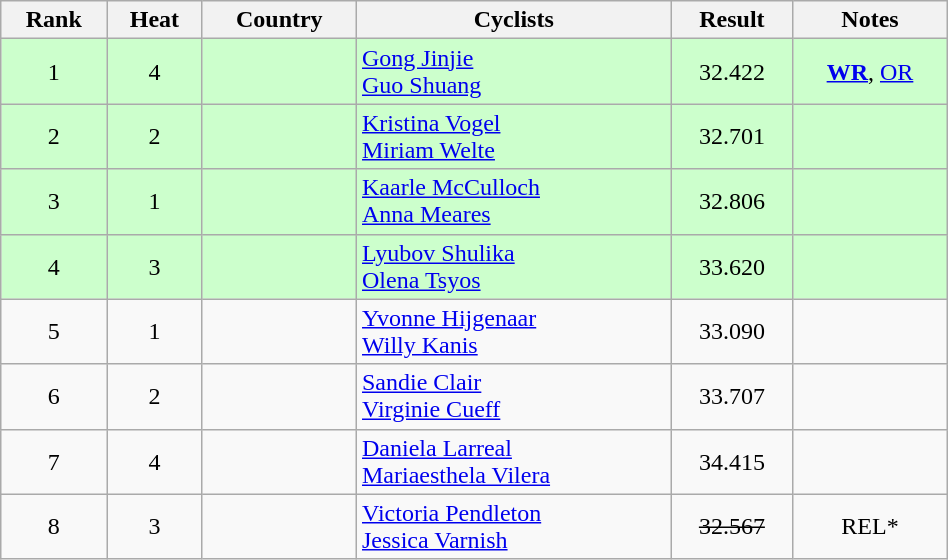<table class="wikitable sortable" width=50% style="text-align:center;">
<tr>
<th>Rank</th>
<th>Heat</th>
<th>Country</th>
<th class="unsortable">Cyclists</th>
<th>Result</th>
<th class="unsortable">Notes</th>
</tr>
<tr bgcolor=ccffcc>
<td>1</td>
<td>4</td>
<td align="left"></td>
<td align="left"><a href='#'>Gong Jinjie</a><br><a href='#'>Guo Shuang</a></td>
<td>32.422</td>
<td><strong><a href='#'>WR</a></strong>, <a href='#'>OR</a></td>
</tr>
<tr bgcolor=ccffcc>
<td>2</td>
<td>2</td>
<td align="left"></td>
<td align="left"><a href='#'>Kristina Vogel</a><br><a href='#'>Miriam Welte</a></td>
<td>32.701</td>
<td></td>
</tr>
<tr bgcolor=ccffcc>
<td>3</td>
<td>1</td>
<td align="left"></td>
<td align="left"><a href='#'>Kaarle McCulloch</a><br><a href='#'>Anna Meares</a></td>
<td>32.806</td>
<td></td>
</tr>
<tr bgcolor=ccffcc>
<td>4</td>
<td>3</td>
<td align="left"></td>
<td align="left"><a href='#'>Lyubov Shulika</a><br><a href='#'>Olena Tsyos</a></td>
<td>33.620</td>
<td></td>
</tr>
<tr>
<td>5</td>
<td>1</td>
<td align="left"></td>
<td align="left"><a href='#'>Yvonne Hijgenaar</a><br><a href='#'>Willy Kanis</a></td>
<td>33.090</td>
<td></td>
</tr>
<tr>
<td>6</td>
<td>2</td>
<td align="left"></td>
<td align="left"><a href='#'>Sandie Clair</a><br><a href='#'>Virginie Cueff</a></td>
<td>33.707</td>
<td></td>
</tr>
<tr>
<td>7</td>
<td>4</td>
<td align="left"></td>
<td align="left"><a href='#'>Daniela Larreal</a><br><a href='#'>Mariaesthela Vilera</a></td>
<td>34.415</td>
<td></td>
</tr>
<tr>
<td>8</td>
<td>3</td>
<td align="left"></td>
<td align="left"><a href='#'>Victoria Pendleton</a><br><a href='#'>Jessica Varnish</a></td>
<td><s>32.567</s></td>
<td>REL*</td>
</tr>
</table>
